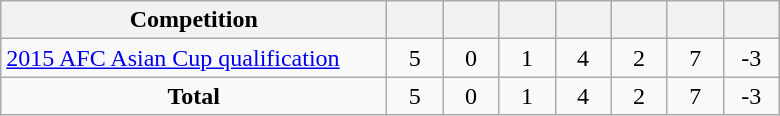<table class="wikitable" style="text-align: center;">
<tr>
<th width=250>Competition</th>
<th width=30></th>
<th width=30></th>
<th width=30></th>
<th width=30></th>
<th width=30></th>
<th width=30></th>
<th width=30></th>
</tr>
<tr>
<td align="left"><a href='#'>2015 AFC Asian Cup qualification</a></td>
<td>5</td>
<td>0</td>
<td>1</td>
<td>4</td>
<td>2</td>
<td>7</td>
<td>-3</td>
</tr>
<tr>
<td><strong>Total</strong></td>
<td>5</td>
<td>0</td>
<td>1</td>
<td>4</td>
<td>2</td>
<td>7</td>
<td>-3</td>
</tr>
</table>
